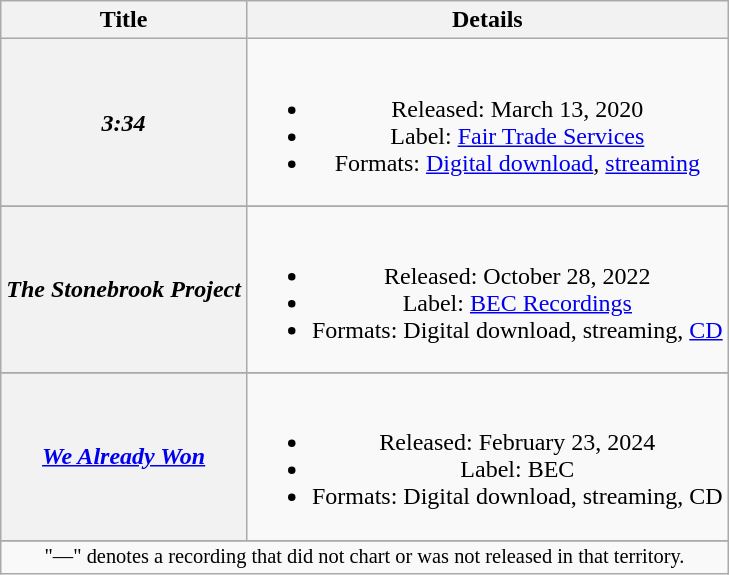<table class="wikitable plainrowheaders" style="text-align:center;">
<tr>
<th scope="col">Title</th>
<th scope="col">Details</th>
</tr>
<tr>
<th scope="row"><em>3:34</em></th>
<td><br><ul><li>Released: March 13, 2020</li><li>Label: <a href='#'>Fair Trade Services</a></li><li>Formats: <a href='#'>Digital download</a>, <a href='#'>streaming</a></li></ul></td>
</tr>
<tr>
</tr>
<tr>
<th scope="row"><em>The Stonebrook Project</em></th>
<td><br><ul><li>Released: October 28, 2022</li><li>Label: <a href='#'>BEC Recordings</a></li><li>Formats: Digital download, streaming, <a href='#'>CD</a></li></ul></td>
</tr>
<tr>
</tr>
<tr>
<th scope="row"><em><a href='#'>We Already Won</a></em></th>
<td><br><ul><li>Released: February 23, 2024</li><li>Label:  BEC</li><li>Formats: Digital download, streaming, CD</li></ul></td>
</tr>
<tr>
</tr>
<tr>
<td colspan="10" style="font-size:85%">"—" denotes a recording that did not chart or was not released in that territory.</td>
</tr>
</table>
